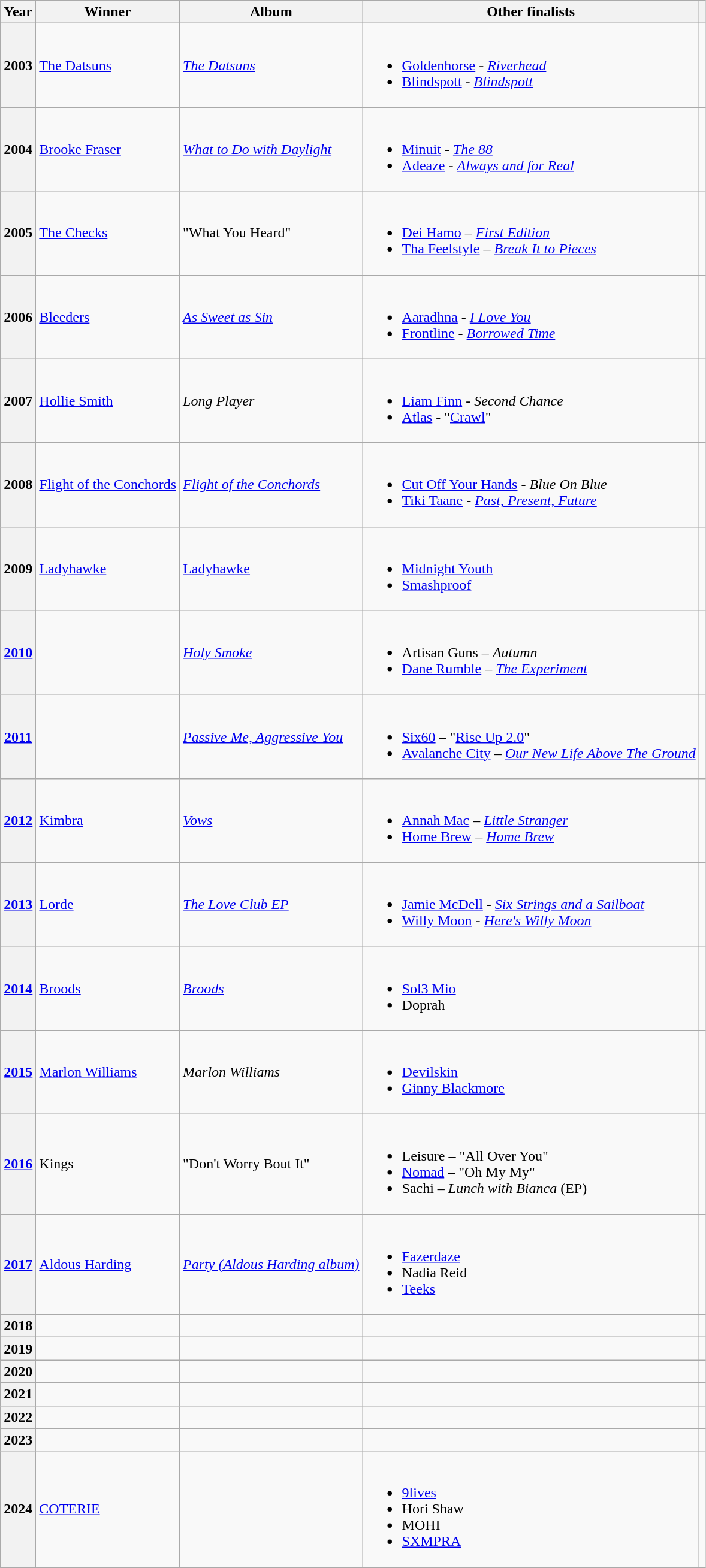<table class="wikitable sortable">
<tr>
<th scope="col">Year</th>
<th scope="col">Winner</th>
<th scope="col">Album</th>
<th scope="col" class=unsortable>Other finalists</th>
<th scope="col"></th>
</tr>
<tr>
<th scope="row">2003</th>
<td><a href='#'>The Datsuns</a></td>
<td><em><a href='#'>The Datsuns</a></em></td>
<td><br><ul><li><a href='#'>Goldenhorse</a> - <em><a href='#'>Riverhead</a></em></li><li><a href='#'>Blindspott</a> - <em><a href='#'>Blindspott</a></em></li></ul></td>
<td align="center"></td>
</tr>
<tr>
<th scope="row">2004</th>
<td><a href='#'>Brooke Fraser</a></td>
<td><em><a href='#'>What to Do with Daylight</a></em></td>
<td><br><ul><li><a href='#'>Minuit</a> - <em><a href='#'>The 88</a></em></li><li><a href='#'>Adeaze</a> - <em><a href='#'>Always and for Real</a></em></li></ul></td>
<td align="center"></td>
</tr>
<tr>
<th scope="row">2005</th>
<td><a href='#'>The Checks</a></td>
<td>"What You Heard"</td>
<td><br><ul><li><a href='#'>Dei Hamo</a> – <em><a href='#'>First Edition</a></em></li><li><a href='#'>Tha Feelstyle</a> – <em><a href='#'>Break It to Pieces</a></em></li></ul></td>
<td align="center"></td>
</tr>
<tr>
<th scope="row">2006</th>
<td><a href='#'>Bleeders</a></td>
<td><em><a href='#'>As Sweet as Sin</a></em></td>
<td><br><ul><li><a href='#'>Aaradhna</a> - <em><a href='#'>I Love You</a></em></li><li><a href='#'>Frontline</a> - <em><a href='#'>Borrowed Time</a></em></li></ul></td>
<td align="center"></td>
</tr>
<tr>
<th scope="row">2007</th>
<td><a href='#'>Hollie Smith</a></td>
<td><em>Long Player</em></td>
<td><br><ul><li><a href='#'>Liam Finn</a> - <em>Second Chance</em></li><li><a href='#'>Atlas</a> - "<a href='#'>Crawl</a>"</li></ul></td>
<td align="center"></td>
</tr>
<tr>
<th scope="row">2008</th>
<td><a href='#'>Flight of the Conchords</a></td>
<td><em><a href='#'>Flight of the Conchords</a></em></td>
<td><br><ul><li><a href='#'>Cut Off Your Hands</a> - <em>Blue On Blue</em></li><li><a href='#'>Tiki Taane</a> - <em><a href='#'>Past, Present, Future</a></em></li></ul></td>
<td align="center"></td>
</tr>
<tr>
<th scope="row">2009</th>
<td><a href='#'>Ladyhawke</a></td>
<td><a href='#'>Ladyhawke</a></td>
<td><br><ul><li><a href='#'>Midnight Youth</a></li><li><a href='#'>Smashproof</a></li></ul></td>
<td align="center"></td>
</tr>
<tr>
<th scope="row"><a href='#'>2010</a></th>
<td></td>
<td><em><a href='#'>Holy Smoke</a></em></td>
<td><br><ul><li>Artisan Guns – <em>Autumn</em></li><li><a href='#'>Dane Rumble</a> – <em><a href='#'>The Experiment</a></em></li></ul></td>
<td align="center"></td>
</tr>
<tr>
<th scope="row"><a href='#'>2011</a></th>
<td></td>
<td><em><a href='#'>Passive Me, Aggressive You</a></em></td>
<td><br><ul><li><a href='#'>Six60</a> – "<a href='#'>Rise Up 2.0</a>"</li><li><a href='#'>Avalanche City</a> – <em><a href='#'>Our New Life Above The Ground</a></em></li></ul></td>
<td align="center"></td>
</tr>
<tr>
<th scope="row"><a href='#'>2012</a></th>
<td><a href='#'>Kimbra</a></td>
<td><em><a href='#'>Vows</a></em></td>
<td><br><ul><li><a href='#'>Annah Mac</a> – <em><a href='#'>Little Stranger</a></em></li><li><a href='#'>Home Brew</a> – <em><a href='#'>Home Brew</a></em></li></ul></td>
<td align="center"></td>
</tr>
<tr>
<th scope="row"><a href='#'>2013</a></th>
<td><a href='#'>Lorde</a></td>
<td><em><a href='#'>The Love Club EP</a></em></td>
<td><br><ul><li><a href='#'>Jamie McDell</a> - <em><a href='#'>Six Strings and a Sailboat</a></em></li><li><a href='#'>Willy Moon</a> - <em><a href='#'>Here's Willy Moon</a></em></li></ul></td>
<td align="center"></td>
</tr>
<tr>
<th scope="row"><a href='#'>2014</a></th>
<td><a href='#'>Broods</a></td>
<td><em><a href='#'>Broods</a></em></td>
<td><br><ul><li><a href='#'>Sol3 Mio</a></li><li>Doprah</li></ul></td>
<td align="center"></td>
</tr>
<tr>
<th scope="row"><a href='#'>2015</a></th>
<td><a href='#'>Marlon Williams</a></td>
<td><em>Marlon Williams</em></td>
<td><br><ul><li><a href='#'>Devilskin</a></li><li><a href='#'>Ginny Blackmore</a></li></ul></td>
<td align="center"></td>
</tr>
<tr>
<th scope="row"><a href='#'>2016</a></th>
<td>Kings</td>
<td>"Don't Worry Bout It"</td>
<td><br><ul><li>Leisure – "All Over You"</li><li><a href='#'>Nomad</a> – "Oh My My"</li><li>Sachi – <em>Lunch with Bianca</em> (EP)</li></ul></td>
<td align="center"></td>
</tr>
<tr>
<th><a href='#'>2017</a></th>
<td><a href='#'>Aldous Harding</a></td>
<td><a href='#'><em>Party (Aldous Harding album)</em></a></td>
<td><br><ul><li><a href='#'>Fazerdaze</a></li><li>Nadia Reid</li><li><a href='#'>Teeks</a></li></ul></td>
<td align="center"></td>
</tr>
<tr>
<th>2018</th>
<td></td>
<td></td>
<td></td>
<td></td>
</tr>
<tr>
<th>2019</th>
<td></td>
<td></td>
<td></td>
<td></td>
</tr>
<tr>
<th>2020</th>
<td></td>
<td></td>
<td></td>
<td></td>
</tr>
<tr>
<th>2021</th>
<td></td>
<td></td>
<td></td>
<td></td>
</tr>
<tr>
<th>2022</th>
<td></td>
<td></td>
<td></td>
<td></td>
</tr>
<tr>
<th>2023</th>
<td></td>
<td></td>
<td></td>
<td></td>
</tr>
<tr>
<th>2024</th>
<td><a href='#'>COTERIE</a></td>
<td></td>
<td><br><ul><li><a href='#'>9lives</a></li><li>Hori Shaw</li><li>MOHI</li><li><a href='#'>SXMPRA</a></li></ul></td>
<td align="center"></td>
</tr>
</table>
